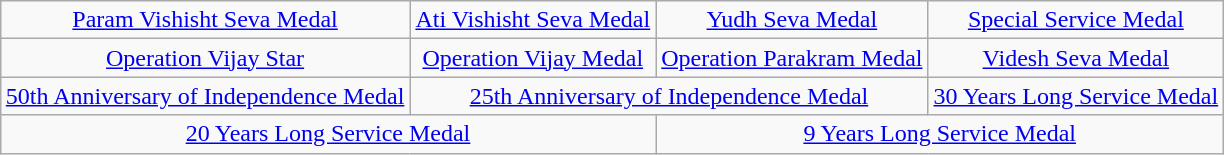<table class="wikitable" style="margin:1em auto; text-align:center;">
<tr>
<td><a href='#'>Param Vishisht Seva Medal</a></td>
<td><a href='#'>Ati Vishisht Seva Medal</a></td>
<td><a href='#'>Yudh Seva Medal</a></td>
<td><a href='#'>Special Service Medal</a></td>
</tr>
<tr>
<td><a href='#'>Operation Vijay Star</a></td>
<td><a href='#'>Operation Vijay Medal</a></td>
<td><a href='#'>Operation Parakram Medal</a></td>
<td><a href='#'>Videsh Seva Medal</a></td>
</tr>
<tr>
<td><a href='#'>50th Anniversary of Independence Medal</a></td>
<td colspan="2"><a href='#'>25th Anniversary of Independence Medal</a></td>
<td><a href='#'>30 Years Long Service Medal</a></td>
</tr>
<tr>
<td colspan="2"><a href='#'>20 Years Long Service Medal</a></td>
<td colspan="2"><a href='#'>9 Years Long Service Medal</a></td>
</tr>
</table>
